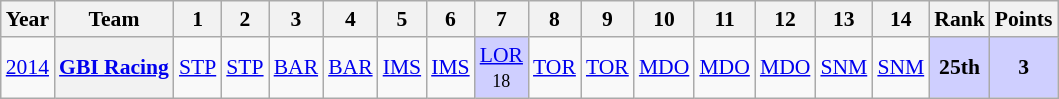<table class="wikitable" style="text-align:center; font-size:90%">
<tr>
<th>Year</th>
<th>Team</th>
<th>1</th>
<th>2</th>
<th>3</th>
<th>4</th>
<th>5</th>
<th>6</th>
<th>7</th>
<th>8</th>
<th>9</th>
<th>10</th>
<th>11</th>
<th>12</th>
<th>13</th>
<th>14</th>
<th>Rank</th>
<th>Points</th>
</tr>
<tr>
<td><a href='#'>2014</a></td>
<th><a href='#'>GBI Racing</a></th>
<td><a href='#'>STP</a><br><small> </small></td>
<td><a href='#'>STP</a><br><small> </small></td>
<td><a href='#'>BAR</a><br><small> </small></td>
<td><a href='#'>BAR</a><br><small> </small></td>
<td><a href='#'>IMS</a><br><small> </small></td>
<td><a href='#'>IMS</a><br><small> </small></td>
<td style="background:#CFCFFF;"><a href='#'>LOR</a><br><small>18</small></td>
<td><a href='#'>TOR</a><br><small> </small></td>
<td><a href='#'>TOR</a><br><small> </small></td>
<td><a href='#'>MDO</a><br><small> </small></td>
<td><a href='#'>MDO</a><br><small> </small></td>
<td><a href='#'>MDO</a><br><small> </small></td>
<td><a href='#'>SNM</a><br><small> </small></td>
<td><a href='#'>SNM</a><br><small> </small></td>
<td style="background:#CFCFFF;"><strong>25th</strong></td>
<td style="background:#CFCFFF;"><strong>3</strong></td>
</tr>
</table>
